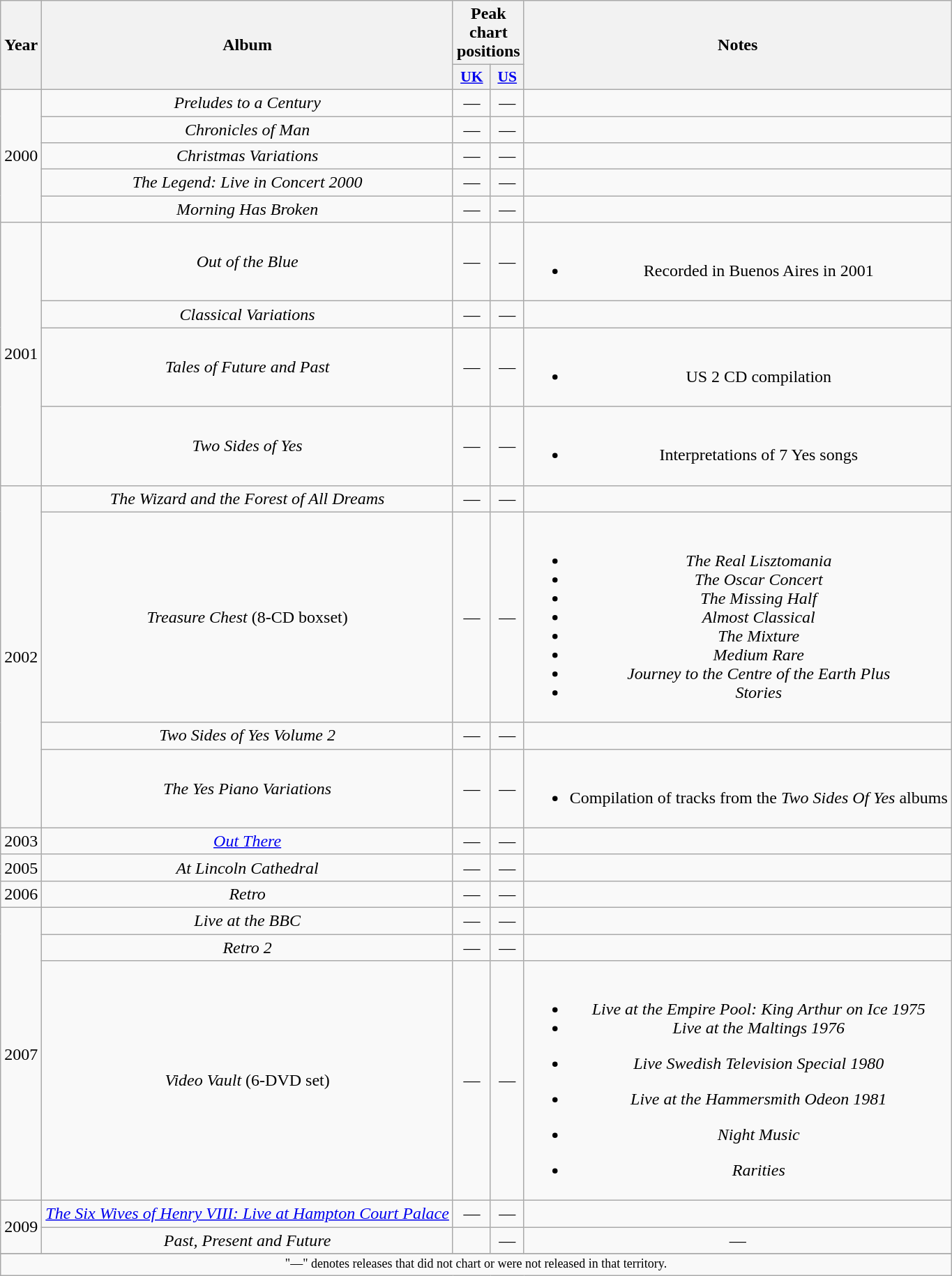<table class="wikitable plainrowheaders" style="text-align:center;">
<tr>
<th rowspan=2 width="1em">Year</th>
<th rowspan=2>Album</th>
<th colspan=2>Peak chart positions</th>
<th rowspan=2>Notes</th>
</tr>
<tr>
<th style="width:1em;font-size:90%"><a href='#'>UK</a><br></th>
<th style="width:1em;font-size:90%"><a href='#'>US</a><br></th>
</tr>
<tr>
<td rowspan="5">2000</td>
<td><em>Preludes to a Century</em></td>
<td>—</td>
<td>—</td>
<td></td>
</tr>
<tr>
<td><em>Chronicles of Man</em></td>
<td>—</td>
<td>—</td>
<td></td>
</tr>
<tr>
<td><em>Christmas Variations</em></td>
<td>—</td>
<td>—</td>
<td></td>
</tr>
<tr>
<td><em>The Legend: Live in Concert 2000</em></td>
<td>—</td>
<td>—</td>
<td></td>
</tr>
<tr>
<td><em>Morning Has Broken</em></td>
<td>—</td>
<td>—</td>
<td></td>
</tr>
<tr>
<td rowspan="4">2001</td>
<td><em>Out of the Blue</em></td>
<td>—</td>
<td>—</td>
<td><br><ul><li>Recorded in Buenos Aires in 2001</li></ul></td>
</tr>
<tr>
<td><em>Classical Variations</em></td>
<td>—</td>
<td>—</td>
<td></td>
</tr>
<tr>
<td><em>Tales of Future and Past</em></td>
<td>—</td>
<td>—</td>
<td><br><ul><li>US 2 CD compilation</li></ul></td>
</tr>
<tr>
<td><em>Two Sides of Yes</em></td>
<td>—</td>
<td>—</td>
<td><br><ul><li>Interpretations of 7 Yes songs</li></ul></td>
</tr>
<tr>
<td rowspan="4">2002</td>
<td><em>The Wizard and the Forest of All Dreams</em></td>
<td>—</td>
<td>—</td>
<td></td>
</tr>
<tr>
<td><em>Treasure Chest</em> (8-CD boxset)</td>
<td>—</td>
<td>—</td>
<td><br><ul><li><em>The Real Lisztomania</em></li><li><em>The Oscar Concert</em></li><li><em>The Missing Half</em></li><li><em>Almost Classical</em></li><li><em>The Mixture</em></li><li><em>Medium Rare</em></li><li><em>Journey to the Centre of the Earth Plus</em></li><li><em>Stories</em></li></ul></td>
</tr>
<tr>
<td><em>Two Sides of Yes Volume 2</em></td>
<td>—</td>
<td>—</td>
<td></td>
</tr>
<tr>
<td><em>The Yes Piano Variations</em></td>
<td>—</td>
<td>—</td>
<td><br><ul><li>Compilation of tracks from the <em>Two Sides Of Yes</em> albums</li></ul></td>
</tr>
<tr>
<td>2003</td>
<td><em><a href='#'>Out There</a></em></td>
<td>—</td>
<td>—</td>
<td></td>
</tr>
<tr>
<td>2005</td>
<td><em>At Lincoln Cathedral</em></td>
<td>—</td>
<td>—</td>
<td></td>
</tr>
<tr>
<td>2006</td>
<td><em>Retro</em></td>
<td>—</td>
<td>—</td>
<td></td>
</tr>
<tr>
<td rowspan="3">2007</td>
<td><em>Live at the BBC</em></td>
<td>—</td>
<td>—</td>
<td></td>
</tr>
<tr>
<td><em>Retro 2</em></td>
<td>—</td>
<td>—</td>
<td></td>
</tr>
<tr>
<td><em>Video Vault</em> (6-DVD set)</td>
<td>—</td>
<td>—</td>
<td><br><ul><li><em>Live at the Empire Pool: King Arthur on Ice 1975</em></li><li><em>Live at the Maltings 1976</em></li></ul><ul><li><em>Live Swedish Television Special 1980</em></li></ul><ul><li><em>Live at the Hammersmith Odeon 1981</em></li></ul><ul><li><em>Night Music</em></li></ul><ul><li><em>Rarities</em></li></ul></td>
</tr>
<tr>
<td rowspan="2">2009</td>
<td><em><a href='#'>The Six Wives of Henry VIII: Live at Hampton Court Palace</a></em></td>
<td>—</td>
<td>—</td>
<td></td>
</tr>
<tr>
<td><em>Past, Present and Future</em></td>
<td></td>
<td>—</td>
<td>—</td>
</tr>
<tr>
</tr>
<tr>
<td colspan="6" style="text-align:center; font-size:9pt;">"—" denotes releases that did not chart or were not released in that territory.</td>
</tr>
</table>
